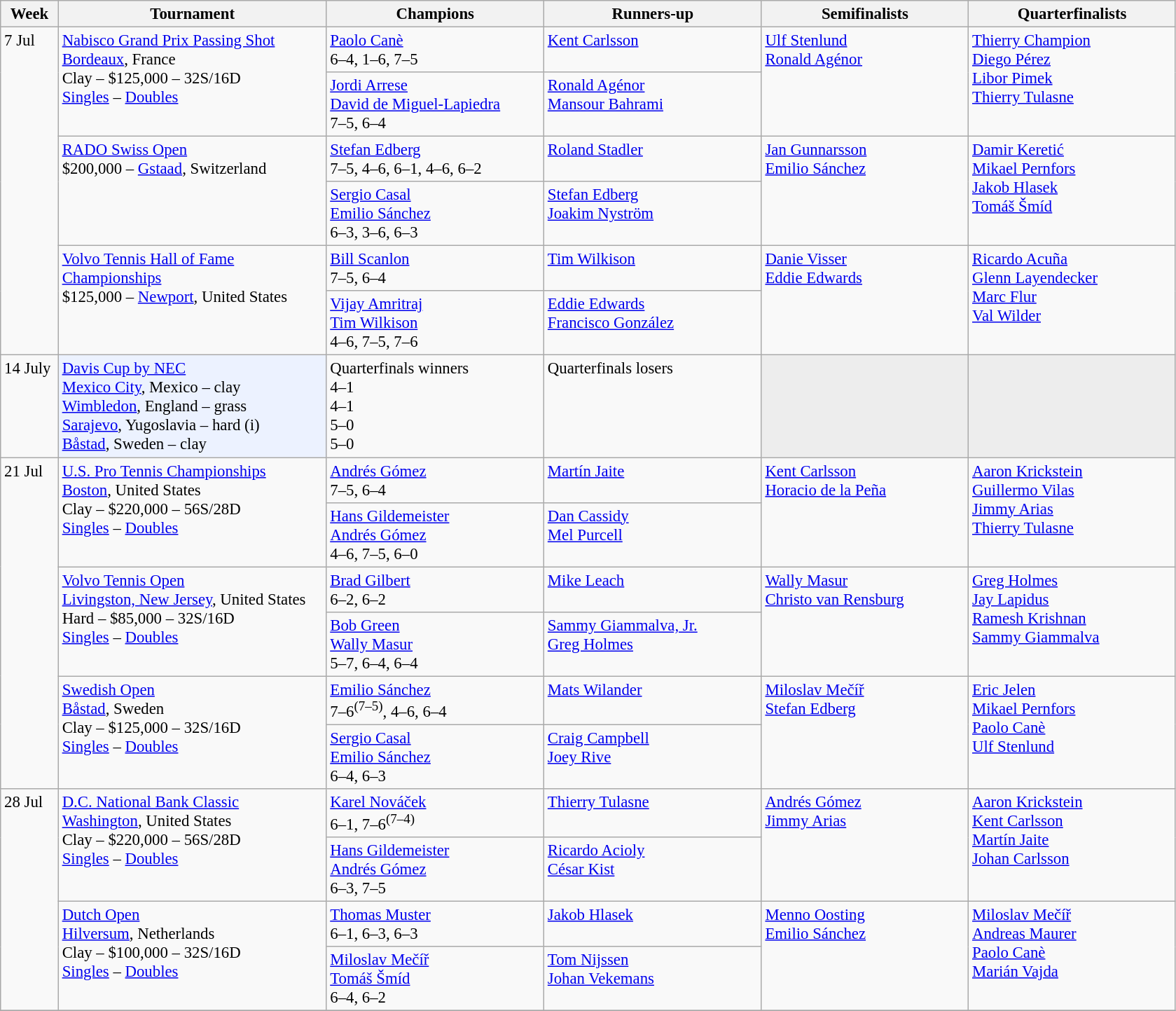<table class=wikitable style=font-size:95%>
<tr>
<th style="width:48px;">Week</th>
<th style="width:248px;">Tournament</th>
<th style="width:200px;">Champions</th>
<th style="width:200px;">Runners-up</th>
<th style="width:190px;">Semifinalists</th>
<th style="width:190px;">Quarterfinalists</th>
</tr>
<tr valign=top>
<td rowspan=6>7 Jul</td>
<td rowspan="2"><a href='#'>Nabisco Grand Prix Passing Shot</a><br><a href='#'>Bordeaux</a>, France<br>Clay – $125,000 – 32S/16D<br><a href='#'>Singles</a> – <a href='#'>Doubles</a></td>
<td> <a href='#'>Paolo Canè</a> <br> 6–4, 1–6, 7–5</td>
<td> <a href='#'>Kent Carlsson</a></td>
<td rowspan=2> <a href='#'>Ulf Stenlund</a> <br>  <a href='#'>Ronald Agénor</a></td>
<td rowspan=2> <a href='#'>Thierry Champion</a> <br>  <a href='#'>Diego Pérez</a> <br>  <a href='#'>Libor Pimek</a> <br>  <a href='#'>Thierry Tulasne</a></td>
</tr>
<tr valign=top>
<td> <a href='#'>Jordi Arrese</a> <br>  <a href='#'>David de Miguel-Lapiedra</a> <br> 7–5, 6–4</td>
<td> <a href='#'>Ronald Agénor</a> <br>  <a href='#'>Mansour Bahrami</a></td>
</tr>
<tr valign=top>
<td rowspan="2"><a href='#'>RADO Swiss Open</a><br> $200,000 – <a href='#'>Gstaad</a>, Switzerland<br></td>
<td> <a href='#'>Stefan Edberg</a><br>7–5, 4–6, 6–1, 4–6, 6–2</td>
<td> <a href='#'>Roland Stadler</a></td>
<td rowspan=2> <a href='#'>Jan Gunnarsson</a> <br>  <a href='#'>Emilio Sánchez</a></td>
<td rowspan=2> <a href='#'>Damir Keretić</a> <br>  <a href='#'>Mikael Pernfors</a> <br>  <a href='#'>Jakob Hlasek</a> <br>  <a href='#'>Tomáš Šmíd</a></td>
</tr>
<tr valign=top>
<td> <a href='#'>Sergio Casal</a><br> <a href='#'>Emilio Sánchez</a><br>6–3, 3–6, 6–3</td>
<td> <a href='#'>Stefan Edberg</a><br> <a href='#'>Joakim Nyström</a></td>
</tr>
<tr valign=top>
<td rowspan="2"><a href='#'>Volvo Tennis Hall of Fame Championships</a><br> $125,000 – <a href='#'>Newport</a>, United States</td>
<td> <a href='#'>Bill Scanlon</a> <br> 7–5, 6–4</td>
<td> <a href='#'>Tim Wilkison</a></td>
<td rowspan=2> <a href='#'>Danie Visser</a> <br>  <a href='#'>Eddie Edwards</a></td>
<td rowspan=2> <a href='#'>Ricardo Acuña</a> <br>  <a href='#'>Glenn Layendecker</a> <br>  <a href='#'>Marc Flur</a> <br>  <a href='#'>Val Wilder</a></td>
</tr>
<tr valign=top>
<td> <a href='#'>Vijay Amritraj</a><br> <a href='#'>Tim Wilkison</a><br>4–6, 7–5, 7–6</td>
<td> <a href='#'>Eddie Edwards</a> <br>  <a href='#'>Francisco González</a></td>
</tr>
<tr valign=top>
<td rowspan=1>14 July</td>
<td bgcolor="#ECF2FF" rowspan="1"><a href='#'>Davis Cup by NEC</a><br> <a href='#'>Mexico City</a>, Mexico – clay<br> <a href='#'>Wimbledon</a>, England – grass<br> <a href='#'>Sarajevo</a>, Yugoslavia – hard (i)<br> <a href='#'>Båstad</a>, Sweden – clay</td>
<td>Quarterfinals winners<br> 4–1<br> 4–1<br> 5–0<br> 5–0</td>
<td>Quarterfinals losers<br><br><br><br></td>
<td style="background:#ededed;"></td>
<td style="background:#ededed;"></td>
</tr>
<tr valign=top>
<td rowspan=6>21 Jul</td>
<td rowspan=2><a href='#'>U.S. Pro Tennis Championships</a><br> <a href='#'>Boston</a>, United States <br> Clay – $220,000 – 56S/28D <br> <a href='#'>Singles</a> – <a href='#'>Doubles</a></td>
<td> <a href='#'>Andrés Gómez</a> <br> 7–5, 6–4</td>
<td> <a href='#'>Martín Jaite</a></td>
<td rowspan=2> <a href='#'>Kent Carlsson</a> <br>  <a href='#'>Horacio de la Peña</a></td>
<td rowspan=2> <a href='#'>Aaron Krickstein</a> <br>  <a href='#'>Guillermo Vilas</a> <br>  <a href='#'>Jimmy Arias</a> <br>  <a href='#'>Thierry Tulasne</a></td>
</tr>
<tr valign=top>
<td> <a href='#'>Hans Gildemeister</a><br> <a href='#'>Andrés Gómez</a> <br> 4–6, 7–5, 6–0</td>
<td> <a href='#'>Dan Cassidy</a> <br>  <a href='#'>Mel Purcell</a></td>
</tr>
<tr valign=top>
<td rowspan="2"><a href='#'>Volvo Tennis Open</a><br><a href='#'>Livingston, New Jersey</a>, United States<br>Hard – $85,000 – 32S/16D<br> <a href='#'>Singles</a> – <a href='#'>Doubles</a></td>
<td> <a href='#'>Brad Gilbert</a><br>6–2, 6–2</td>
<td> <a href='#'>Mike Leach</a></td>
<td rowspan=2> <a href='#'>Wally Masur</a> <br>  <a href='#'>Christo van Rensburg</a></td>
<td rowspan=2> <a href='#'>Greg Holmes</a> <br>  <a href='#'>Jay Lapidus</a> <br>  <a href='#'>Ramesh Krishnan</a> <br>  <a href='#'>Sammy Giammalva</a></td>
</tr>
<tr valign=top>
<td> <a href='#'>Bob Green</a><br> <a href='#'>Wally Masur</a><br>5–7, 6–4, 6–4</td>
<td> <a href='#'>Sammy Giammalva, Jr.</a><br> <a href='#'>Greg Holmes</a></td>
</tr>
<tr valign=top>
<td rowspan="2"><a href='#'>Swedish Open</a><br> <a href='#'>Båstad</a>, Sweden <br> Clay – $125,000 – 32S/16D <br> <a href='#'>Singles</a> – <a href='#'>Doubles</a></td>
<td> <a href='#'>Emilio Sánchez</a><br>7–6<sup>(7–5)</sup>, 4–6, 6–4</td>
<td> <a href='#'>Mats Wilander</a></td>
<td rowspan=2> <a href='#'>Miloslav Mečíř</a> <br>  <a href='#'>Stefan Edberg</a></td>
<td rowspan=2> <a href='#'>Eric Jelen</a> <br>  <a href='#'>Mikael Pernfors</a> <br>  <a href='#'>Paolo Canè</a> <br>  <a href='#'>Ulf Stenlund</a></td>
</tr>
<tr valign=top>
<td> <a href='#'>Sergio Casal</a><br> <a href='#'>Emilio Sánchez</a> <br> 6–4, 6–3</td>
<td> <a href='#'>Craig Campbell</a> <br>  <a href='#'>Joey Rive</a></td>
</tr>
<tr valign=top>
<td rowspan=4>28 Jul</td>
<td rowspan="2"><a href='#'>D.C. National Bank Classic</a><br> <a href='#'>Washington</a>, United States <br> Clay – $220,000 – 56S/28D <br> <a href='#'>Singles</a> – <a href='#'>Doubles</a></td>
<td> <a href='#'>Karel Nováček</a> <br> 6–1, 7–6<sup>(7–4)</sup></td>
<td> <a href='#'>Thierry Tulasne</a></td>
<td rowspan=2> <a href='#'>Andrés Gómez</a> <br>  <a href='#'>Jimmy Arias</a></td>
<td rowspan=2> <a href='#'>Aaron Krickstein</a> <br>  <a href='#'>Kent Carlsson</a> <br>  <a href='#'>Martín Jaite</a> <br>  <a href='#'>Johan Carlsson</a></td>
</tr>
<tr valign=top>
<td> <a href='#'>Hans Gildemeister</a><br> <a href='#'>Andrés Gómez</a> <br> 6–3, 7–5</td>
<td> <a href='#'>Ricardo Acioly</a> <br>  <a href='#'>César Kist</a></td>
</tr>
<tr valign=top>
<td rowspan="2"><a href='#'>Dutch Open</a> <br> <a href='#'>Hilversum</a>, Netherlands <br> Clay – $100,000 – 32S/16D <br> <a href='#'>Singles</a> – <a href='#'>Doubles</a></td>
<td> <a href='#'>Thomas Muster</a> <br> 6–1, 6–3, 6–3</td>
<td> <a href='#'>Jakob Hlasek</a></td>
<td rowspan=2> <a href='#'>Menno Oosting</a> <br>  <a href='#'>Emilio Sánchez</a></td>
<td rowspan="2"> <a href='#'>Miloslav Mečíř</a> <br>  <a href='#'>Andreas Maurer</a> <br>  <a href='#'>Paolo Canè</a> <br>  <a href='#'>Marián Vajda</a></td>
</tr>
<tr valign=top>
<td> <a href='#'>Miloslav Mečíř</a><br> <a href='#'>Tomáš Šmíd</a> <br> 6–4, 6–2</td>
<td> <a href='#'>Tom Nijssen</a> <br>  <a href='#'>Johan Vekemans</a></td>
</tr>
<tr valign=top>
</tr>
</table>
